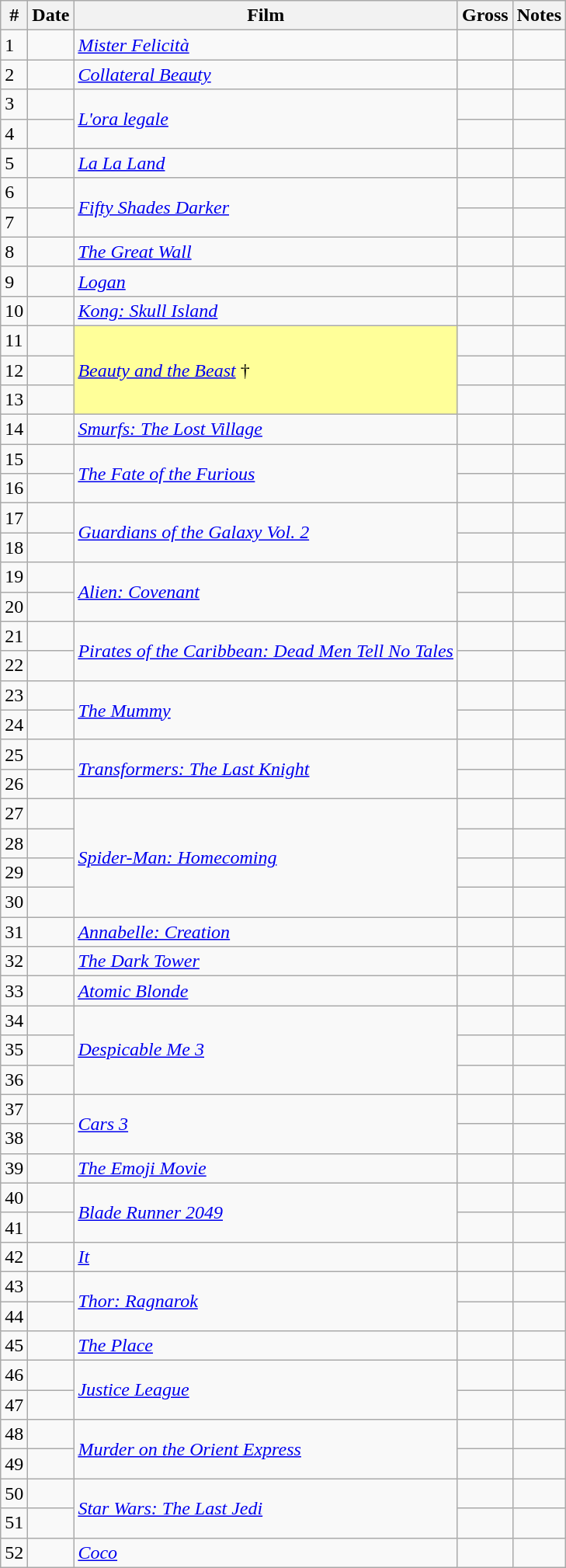<table class="wikitable sortable">
<tr>
<th>#</th>
<th>Date</th>
<th>Film</th>
<th>Gross</th>
<th>Notes</th>
</tr>
<tr>
<td>1</td>
<td></td>
<td><em><a href='#'>Mister Felicità</a></em></td>
<td></td>
<td></td>
</tr>
<tr>
<td>2</td>
<td></td>
<td><em><a href='#'>Collateral Beauty</a></em></td>
<td></td>
<td></td>
</tr>
<tr>
<td>3</td>
<td></td>
<td rowspan="2"><em><a href='#'>L'ora legale</a></em></td>
<td></td>
<td></td>
</tr>
<tr>
<td>4</td>
<td></td>
<td></td>
<td></td>
</tr>
<tr>
<td>5</td>
<td></td>
<td><em><a href='#'>La La Land</a></em></td>
<td></td>
<td></td>
</tr>
<tr>
<td>6</td>
<td></td>
<td rowspan="2"><em><a href='#'>Fifty Shades Darker</a></em></td>
<td></td>
<td></td>
</tr>
<tr>
<td>7</td>
<td></td>
<td></td>
<td></td>
</tr>
<tr>
<td>8</td>
<td></td>
<td><em><a href='#'>The Great Wall</a></em></td>
<td></td>
<td></td>
</tr>
<tr>
<td>9</td>
<td></td>
<td><em><a href='#'>Logan</a></em></td>
<td></td>
<td></td>
</tr>
<tr>
<td>10</td>
<td></td>
<td><em><a href='#'>Kong: Skull Island</a></em></td>
<td></td>
<td></td>
</tr>
<tr>
<td>11</td>
<td></td>
<td rowspan="3" style="background-color:#FFFF99"><em><a href='#'>Beauty and the Beast</a></em> †</td>
<td></td>
<td></td>
</tr>
<tr>
<td>12</td>
<td></td>
<td></td>
<td></td>
</tr>
<tr>
<td>13</td>
<td></td>
<td></td>
<td></td>
</tr>
<tr>
<td>14</td>
<td></td>
<td><em><a href='#'>Smurfs: The Lost Village</a></em></td>
<td></td>
<td></td>
</tr>
<tr>
<td>15</td>
<td></td>
<td rowspan="2"><em><a href='#'>The Fate of the Furious</a></em></td>
<td></td>
<td></td>
</tr>
<tr>
<td>16</td>
<td></td>
<td></td>
<td></td>
</tr>
<tr>
<td>17</td>
<td></td>
<td rowspan="2"><em><a href='#'>Guardians of the Galaxy Vol. 2</a></em></td>
<td></td>
<td></td>
</tr>
<tr>
<td>18</td>
<td></td>
<td></td>
<td></td>
</tr>
<tr>
<td>19</td>
<td></td>
<td rowspan="2"><em><a href='#'>Alien: Covenant</a></em></td>
<td></td>
<td></td>
</tr>
<tr>
<td>20</td>
<td></td>
<td></td>
<td></td>
</tr>
<tr>
<td>21</td>
<td></td>
<td rowspan="2"><em><a href='#'>Pirates of the Caribbean: Dead Men Tell No Tales</a></em></td>
<td></td>
<td></td>
</tr>
<tr>
<td>22</td>
<td></td>
<td></td>
<td></td>
</tr>
<tr>
<td>23</td>
<td></td>
<td rowspan="2"><em><a href='#'>The Mummy</a></em></td>
<td></td>
<td></td>
</tr>
<tr>
<td>24</td>
<td></td>
<td></td>
<td></td>
</tr>
<tr>
<td>25</td>
<td></td>
<td rowspan="2"><em><a href='#'>Transformers: The Last Knight</a></em></td>
<td></td>
<td></td>
</tr>
<tr>
<td>26</td>
<td></td>
<td></td>
<td></td>
</tr>
<tr>
<td>27</td>
<td></td>
<td rowspan="4"><em><a href='#'>Spider-Man: Homecoming</a></em></td>
<td></td>
<td></td>
</tr>
<tr>
<td>28</td>
<td></td>
<td></td>
<td></td>
</tr>
<tr>
<td>29</td>
<td></td>
<td></td>
<td></td>
</tr>
<tr>
<td>30</td>
<td></td>
<td></td>
<td></td>
</tr>
<tr>
<td>31</td>
<td></td>
<td><em><a href='#'>Annabelle: Creation</a></em></td>
<td></td>
<td></td>
</tr>
<tr>
<td>32</td>
<td></td>
<td><em><a href='#'>The Dark Tower</a></em></td>
<td></td>
<td></td>
</tr>
<tr>
<td>33</td>
<td></td>
<td><em><a href='#'>Atomic Blonde</a></em></td>
<td></td>
<td></td>
</tr>
<tr>
<td>34</td>
<td></td>
<td rowspan="3"><em><a href='#'>Despicable Me 3</a></em></td>
<td></td>
<td></td>
</tr>
<tr>
<td>35</td>
<td></td>
<td></td>
<td></td>
</tr>
<tr>
<td>36</td>
<td></td>
<td></td>
<td></td>
</tr>
<tr>
<td>37</td>
<td></td>
<td rowspan="2"><em><a href='#'>Cars 3</a></em></td>
<td></td>
<td></td>
</tr>
<tr>
<td>38</td>
<td></td>
<td></td>
<td></td>
</tr>
<tr>
<td>39</td>
<td></td>
<td><em><a href='#'>The Emoji Movie</a></em></td>
<td></td>
<td></td>
</tr>
<tr>
<td>40</td>
<td></td>
<td rowspan="2"><em><a href='#'>Blade Runner 2049</a></em></td>
<td></td>
<td></td>
</tr>
<tr>
<td>41</td>
<td></td>
<td></td>
<td></td>
</tr>
<tr>
<td>42</td>
<td></td>
<td><em><a href='#'>It</a></em></td>
<td></td>
<td></td>
</tr>
<tr>
<td>43</td>
<td></td>
<td rowspan="2"><em><a href='#'>Thor: Ragnarok</a></em></td>
<td></td>
<td></td>
</tr>
<tr>
<td>44</td>
<td></td>
<td></td>
<td></td>
</tr>
<tr>
<td>45</td>
<td></td>
<td><em><a href='#'>The Place</a></em></td>
<td></td>
<td></td>
</tr>
<tr>
<td>46</td>
<td></td>
<td rowspan="2"><em><a href='#'>Justice League</a></em></td>
<td></td>
<td></td>
</tr>
<tr>
<td>47</td>
<td></td>
<td></td>
<td></td>
</tr>
<tr>
<td>48</td>
<td></td>
<td rowspan="2"><em><a href='#'>Murder on the Orient Express</a></em></td>
<td></td>
<td></td>
</tr>
<tr>
<td>49</td>
<td></td>
<td></td>
<td></td>
</tr>
<tr>
<td>50</td>
<td></td>
<td rowspan="2"><em><a href='#'>Star Wars: The Last Jedi</a></em></td>
<td></td>
<td></td>
</tr>
<tr>
<td>51</td>
<td></td>
<td></td>
<td></td>
</tr>
<tr>
<td>52</td>
<td></td>
<td><em><a href='#'>Coco</a></em></td>
<td></td>
<td></td>
</tr>
</table>
